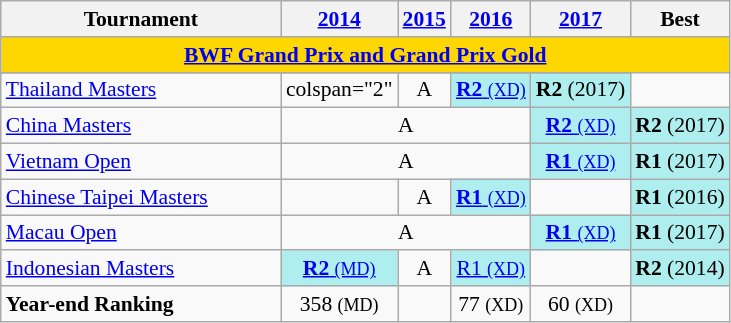<table style='font-size: 90%; text-align:center;' class='wikitable'>
<tr>
<th width=180>Tournament</th>
<th><a href='#'>2014</a></th>
<th><a href='#'>2015</a></th>
<th><a href='#'>2016</a></th>
<th><a href='#'>2017</a></th>
<th>Best</th>
</tr>
<tr bgcolor=FFD700>
<td colspan=20 align=center><strong><a href='#'>BWF Grand Prix and Grand Prix Gold</a></strong></td>
</tr>
<tr>
</tr>
<tr>
<td align=left> <a href='#'>Thailand Masters</a></td>
<td>colspan="2" </td>
<td>A</td>
<td bgcolor=AFEEEE><a href='#'><strong>R2</strong> <small>(XD)</small></a></td>
<td bgcolor=AFEEEE><strong>R2</strong> (2017)</td>
</tr>
<tr>
<td align=left> <a href='#'>China Masters</a></td>
<td colspan="3">A</td>
<td bgcolor=AFEEEE><a href='#'><strong>R2</strong> <small>(XD)</small></a></td>
<td bgcolor=AFEEEE><strong>R2</strong> (2017)</td>
</tr>
<tr>
<td align=left> <a href='#'>Vietnam Open</a></td>
<td colspan="3">A</td>
<td bgcolor=AFEEEE><a href='#'><strong>R1</strong> <small>(XD)</small></a></td>
<td bgcolor=AFEEEE><strong>R1</strong> (2017)</td>
</tr>
<tr>
<td align=left> <a href='#'>Chinese Taipei Masters</a></td>
<td></td>
<td>A</td>
<td bgcolor=AFEEEE><a href='#'><strong>R1</strong> <small>(XD)</small></a></td>
<td></td>
<td bgcolor=AFEEEE><strong>R1</strong> (2016)</td>
</tr>
<tr>
<td align=left> <a href='#'>Macau Open</a></td>
<td colspan="3">A</td>
<td bgcolor=AFEEEE><a href='#'><strong>R1</strong> <small>(XD)</small></a></td>
<td bgcolor=AFEEEE><strong>R1</strong> (2017)</td>
</tr>
<tr>
<td align=left> <a href='#'>Indonesian Masters</a></td>
<td bgcolor=AFEEEE><a href='#'><strong>R2</strong> <small>(MD)</small></a></td>
<td>A</td>
<td bgcolor=AFEEEE><a href='#'>R1 <small>(XD)</small></a></td>
<td></td>
<td bgcolor=AFEEEE><strong>R2</strong> (2014)</td>
</tr>
<tr>
<td align=left><strong>Year-end Ranking</strong></td>
<td align=center>358 <small>(MD)</small></td>
<td align=center></td>
<td align=center>77 <small>(XD)</small></td>
<td align=center>60 <small>(XD)</small></td>
<td></td>
</tr>
</table>
